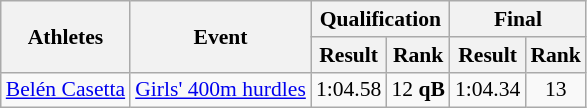<table class="wikitable" border="1" style="font-size:90%">
<tr>
<th rowspan=2>Athletes</th>
<th rowspan=2>Event</th>
<th colspan=2>Qualification</th>
<th colspan=2>Final</th>
</tr>
<tr>
<th>Result</th>
<th>Rank</th>
<th>Result</th>
<th>Rank</th>
</tr>
<tr>
<td><a href='#'>Belén Casetta</a></td>
<td><a href='#'>Girls' 400m hurdles</a></td>
<td align="center">1:04.58</td>
<td align="center">12 <strong>qB</strong></td>
<td align="center">1:04.34</td>
<td align="center">13</td>
</tr>
</table>
